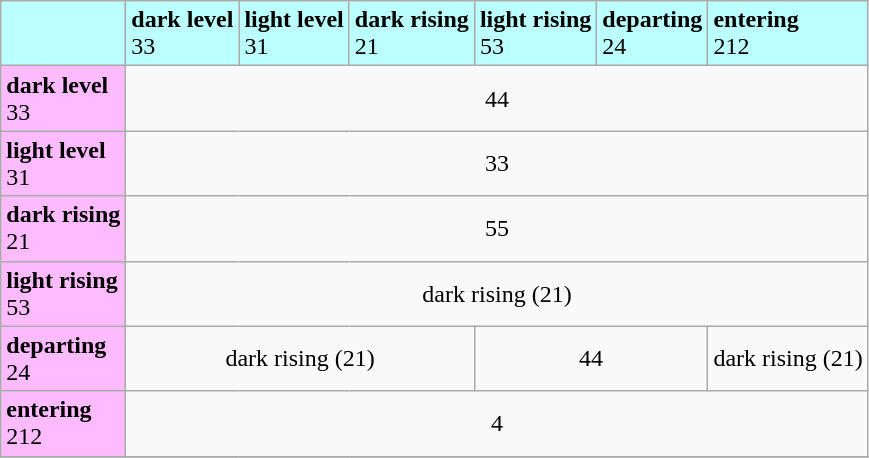<table class=wikitable>
<tr>
<td bgcolor="#BBFFFF"></td>
<td bgcolor="#BBFFFF"><strong>dark level</strong><br>33</td>
<td bgcolor="#BBFFFF"><strong>light level</strong><br>31</td>
<td bgcolor="#BBFFFF"><strong>dark rising</strong><br>21</td>
<td bgcolor="#BBFFFF"><strong>light rising</strong><br>53</td>
<td bgcolor="#BBFFFF"><strong>departing</strong><br>24</td>
<td bgcolor="#BBFFFF"><strong>entering</strong><br>212</td>
</tr>
<tr>
<td bgcolor="#FFBBFF"><strong>dark level</strong><br>33</td>
<td colspan="6" style="text-align:center;">44</td>
</tr>
<tr>
<td bgcolor="#FFBBFF"><strong>light level</strong><br>31</td>
<td colspan="6" style="text-align:center;">33</td>
</tr>
<tr>
<td bgcolor="#FFBBFF"><strong>dark rising</strong><br>21</td>
<td colspan="6" style="text-align:center;">55</td>
</tr>
<tr>
<td bgcolor="#FFBBFF"><strong>light rising</strong><br>53</td>
<td colspan="6" style="text-align:center;">dark rising (21)</td>
</tr>
<tr>
<td bgcolor="#FFBBFF"><strong>departing</strong><br>24</td>
<td colspan="3" style="text-align:center;">dark rising (21)</td>
<td colspan="2" style="text-align:center;">44</td>
<td>dark rising (21)</td>
</tr>
<tr>
<td bgcolor="#FFBBFF"><strong>entering</strong><br>212</td>
<td colspan="6" style="text-align:center;">4</td>
</tr>
<tr>
</tr>
</table>
